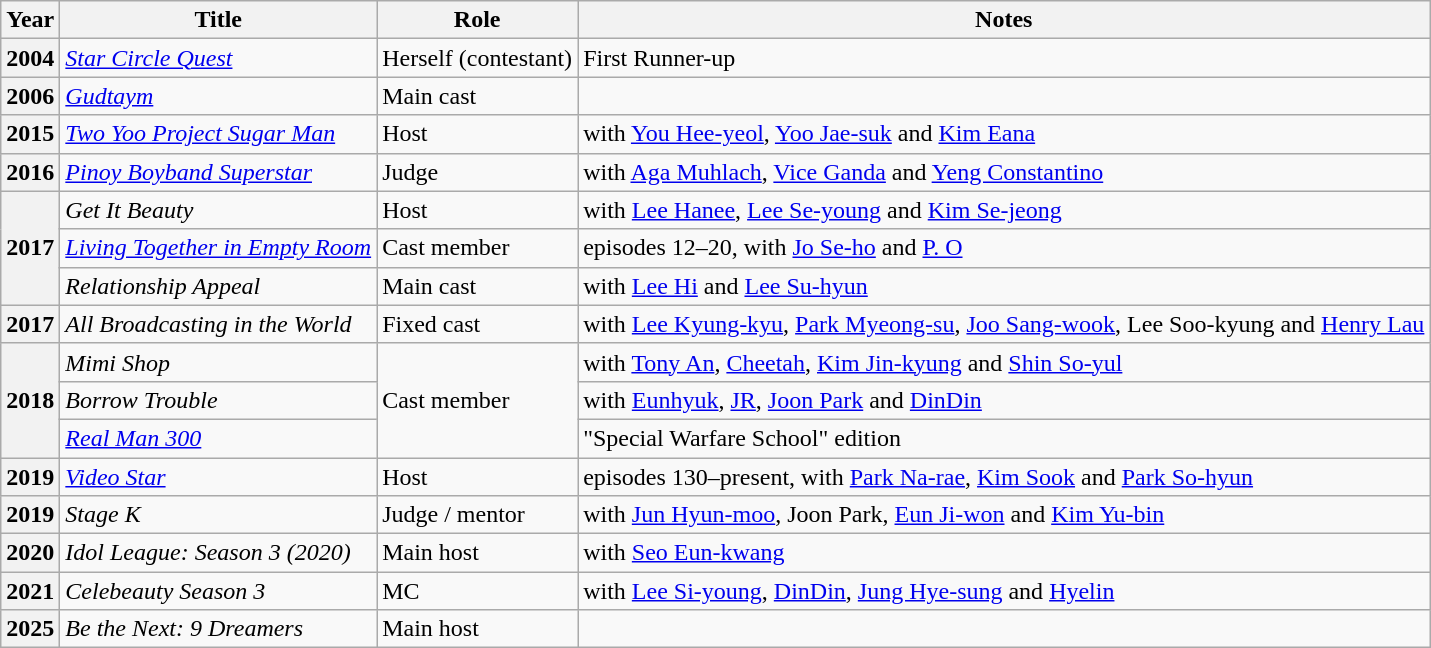<table class="wikitable plainrowheaders">
<tr>
<th scope="col">Year</th>
<th scope="col">Title</th>
<th scope="col">Role</th>
<th scope="col">Notes</th>
</tr>
<tr>
<th scope="row">2004</th>
<td><em><a href='#'>Star Circle Quest</a></em></td>
<td>Herself (contestant)</td>
<td>First Runner-up</td>
</tr>
<tr>
<th scope="row">2006</th>
<td><em><a href='#'>Gudtaym</a></em></td>
<td>Main cast</td>
<td></td>
</tr>
<tr>
<th scope="row">2015</th>
<td><em><a href='#'>Two Yoo Project Sugar Man</a></em></td>
<td>Host</td>
<td>with <a href='#'>You Hee-yeol</a>, <a href='#'>Yoo Jae-suk</a> and <a href='#'>Kim Eana</a></td>
</tr>
<tr>
<th scope="row">2016</th>
<td><em><a href='#'>Pinoy Boyband Superstar</a></em></td>
<td>Judge</td>
<td>with <a href='#'>Aga Muhlach</a>, <a href='#'>Vice Ganda</a> and <a href='#'>Yeng Constantino</a></td>
</tr>
<tr>
<th scope="row" rowspan="3">2017</th>
<td><em>Get It Beauty</em></td>
<td>Host</td>
<td>with <a href='#'>Lee Hanee</a>, <a href='#'>Lee Se-young</a> and <a href='#'>Kim Se-jeong</a></td>
</tr>
<tr>
<td><em><a href='#'>Living Together in Empty Room</a></em></td>
<td>Cast member</td>
<td>episodes 12–20, with <a href='#'>Jo Se-ho</a> and <a href='#'>P. O</a></td>
</tr>
<tr>
<td><em>Relationship Appeal</em></td>
<td>Main cast</td>
<td>with <a href='#'>Lee Hi</a> and <a href='#'>Lee Su-hyun</a></td>
</tr>
<tr>
<th scope="row">2017</th>
<td><em>All Broadcasting in the World</em></td>
<td>Fixed cast</td>
<td>with <a href='#'>Lee Kyung-kyu</a>, <a href='#'>Park Myeong-su</a>, <a href='#'>Joo Sang-wook</a>, Lee Soo-kyung and <a href='#'>Henry Lau</a></td>
</tr>
<tr>
<th scope="row" rowspan="3">2018</th>
<td><em>Mimi Shop</em></td>
<td rowspan="3">Cast member</td>
<td>with <a href='#'>Tony An</a>, <a href='#'>Cheetah</a>, <a href='#'>Kim Jin-kyung</a> and <a href='#'>Shin So-yul</a></td>
</tr>
<tr>
<td><em>Borrow Trouble</em></td>
<td>with <a href='#'>Eunhyuk</a>, <a href='#'>JR</a>, <a href='#'>Joon Park</a> and <a href='#'>DinDin</a></td>
</tr>
<tr>
<td><em><a href='#'>Real Man 300</a></em></td>
<td>"Special Warfare School" edition</td>
</tr>
<tr>
<th scope="row">2019</th>
<td><em><a href='#'>Video Star</a></em></td>
<td>Host</td>
<td>episodes 130–present, with <a href='#'>Park Na-rae</a>, <a href='#'>Kim Sook</a> and <a href='#'>Park So-hyun</a></td>
</tr>
<tr>
<th scope="row">2019</th>
<td><em>Stage K</em></td>
<td>Judge / mentor</td>
<td>with <a href='#'>Jun Hyun-moo</a>, Joon Park, <a href='#'>Eun Ji-won</a> and <a href='#'>Kim Yu-bin</a></td>
</tr>
<tr>
<th scope="row">2020</th>
<td><em>Idol League: Season 3 (2020)</em></td>
<td>Main host</td>
<td>with <a href='#'>Seo Eun-kwang</a></td>
</tr>
<tr>
<th scope="row">2021</th>
<td><em>Celebeauty Season 3</em></td>
<td>MC</td>
<td>with <a href='#'>Lee Si-young</a>, <a href='#'>DinDin</a>, <a href='#'>Jung Hye-sung</a> and <a href='#'>Hyelin</a></td>
</tr>
<tr>
<th scope="row">2025</th>
<td><em>Be the Next: 9 Dreamers</em></td>
<td>Main host</td>
<td></td>
</tr>
</table>
